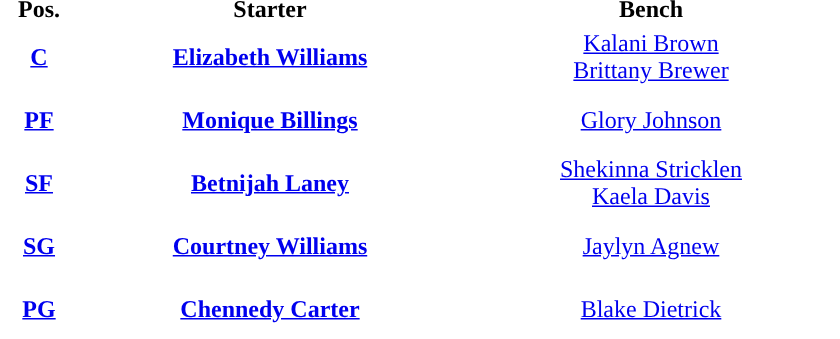<table style="text-align:center; ">
<tr>
<th width="50">Pos.</th>
<th width="250">Starter</th>
<th width="250">Bench</th>
</tr>
<tr style="height:40px; background:white; color:#092C57">
<th><a href='#'><span>C</span></a></th>
<td><strong><a href='#'>Elizabeth Williams</a></strong></td>
<td><a href='#'>Kalani Brown</a><br><a href='#'>Brittany Brewer</a></td>
</tr>
<tr style="height:40px; background:white; color:#092C57">
<th><a href='#'><span>PF</span></a></th>
<td><strong><a href='#'>Monique Billings</a></strong></td>
<td><a href='#'>Glory Johnson</a></td>
</tr>
<tr style="height:40px; background:white; color:#092C57">
<th><a href='#'><span>SF</span></a></th>
<td><strong><a href='#'>Betnijah Laney</a></strong></td>
<td><a href='#'>Shekinna Stricklen</a><br><a href='#'>Kaela Davis</a></td>
</tr>
<tr style="height:40px; background:white; color:#092C57">
<th><a href='#'><span>SG</span></a></th>
<td><strong><a href='#'>Courtney Williams</a></strong></td>
<td><a href='#'>Jaylyn Agnew</a></td>
</tr>
<tr style="height:40px; background:white; color:#092C57">
<th><a href='#'><span>PG</span></a></th>
<td><strong><a href='#'>Chennedy Carter</a></strong></td>
<td><a href='#'>Blake Dietrick</a></td>
</tr>
</table>
